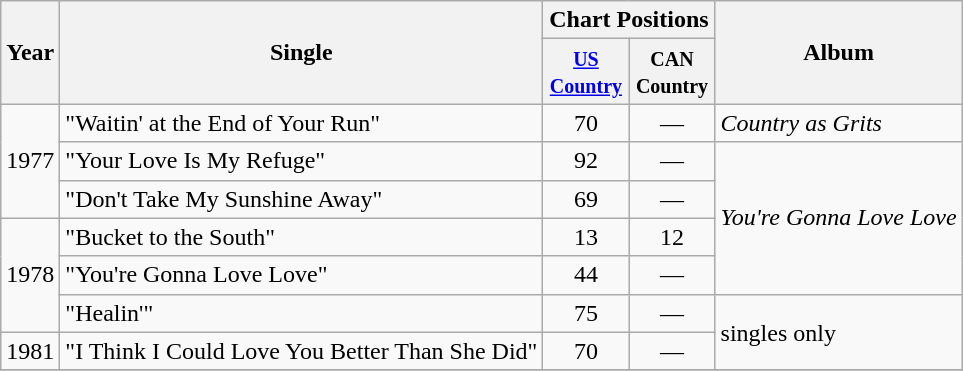<table class="wikitable">
<tr>
<th rowspan="2">Year</th>
<th rowspan="2">Single</th>
<th colspan="2">Chart Positions</th>
<th rowspan="2">Album</th>
</tr>
<tr>
<th width="50"><small><a href='#'>US Country</a></small></th>
<th width="50"><small>CAN Country</small></th>
</tr>
<tr>
<td rowspan="3">1977</td>
<td>"Waitin' at the End of Your Run"</td>
<td align="center">70</td>
<td align="center">—</td>
<td><em>Country as Grits</em></td>
</tr>
<tr>
<td>"Your Love Is My Refuge"</td>
<td align="center">92</td>
<td align="center">—</td>
<td rowspan="4"><em>You're Gonna Love Love</em></td>
</tr>
<tr>
<td>"Don't Take My Sunshine Away"</td>
<td align="center">69</td>
<td align="center">—</td>
</tr>
<tr>
<td rowspan="3">1978</td>
<td>"Bucket to the South"</td>
<td align="center">13</td>
<td align="center">12</td>
</tr>
<tr>
<td>"You're Gonna Love Love"</td>
<td align="center">44</td>
<td align="center">—</td>
</tr>
<tr>
<td>"Healin'"</td>
<td align="center">75</td>
<td align="center">—</td>
<td rowspan="2">singles only</td>
</tr>
<tr>
<td>1981</td>
<td>"I Think I Could Love You Better Than She Did"</td>
<td align="center">70</td>
<td align="center">—</td>
</tr>
<tr>
</tr>
</table>
